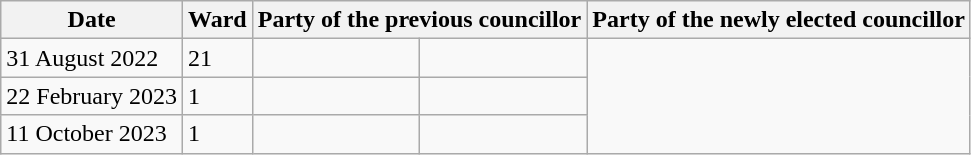<table class="wikitable">
<tr>
<th>Date</th>
<th>Ward</th>
<th colspan=2>Party of the previous councillor</th>
<th colspan=2>Party of the newly elected councillor</th>
</tr>
<tr>
<td>31 August 2022</td>
<td>21</td>
<td></td>
<td></td>
</tr>
<tr>
<td>22 February 2023</td>
<td>1</td>
<td></td>
<td></td>
</tr>
<tr>
<td>11 October 2023</td>
<td>1</td>
<td></td>
<td></td>
</tr>
</table>
